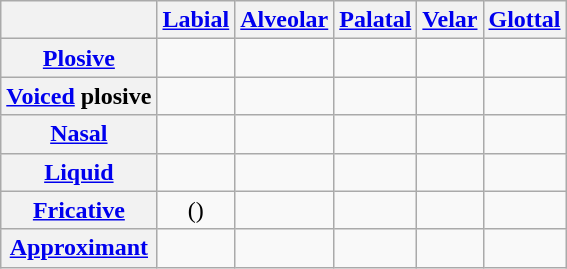<table class="wikitable" style=text-align:center>
<tr>
<th></th>
<th><a href='#'>Labial</a></th>
<th><a href='#'>Alveolar</a></th>
<th><a href='#'>Palatal</a></th>
<th><a href='#'>Velar</a></th>
<th><a href='#'>Glottal</a></th>
</tr>
<tr>
<th><a href='#'>Plosive</a></th>
<td></td>
<td></td>
<td></td>
<td></td>
<td></td>
</tr>
<tr>
<th><a href='#'>Voiced</a> plosive</th>
<td></td>
<td></td>
<td></td>
<td></td>
<td></td>
</tr>
<tr>
<th><a href='#'>Nasal</a></th>
<td></td>
<td></td>
<td></td>
<td></td>
<td></td>
</tr>
<tr>
<th><a href='#'>Liquid</a></th>
<td></td>
<td><br></td>
<td></td>
<td></td>
<td></td>
</tr>
<tr>
<th><a href='#'>Fricative</a></th>
<td>()</td>
<td></td>
<td></td>
<td></td>
<td></td>
</tr>
<tr>
<th><a href='#'>Approximant</a></th>
<td></td>
<td></td>
<td></td>
<td></td>
<td></td>
</tr>
</table>
